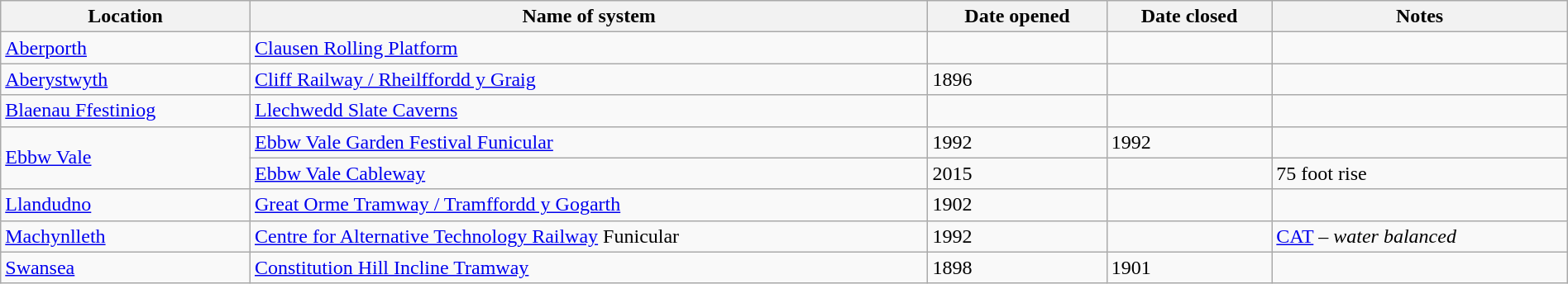<table class="wikitable" width=100%>
<tr>
<th>Location</th>
<th>Name of system</th>
<th>Date opened</th>
<th>Date closed</th>
<th>Notes</th>
</tr>
<tr>
<td><a href='#'>Aberporth</a></td>
<td><a href='#'>Clausen Rolling Platform</a></td>
<td></td>
<td></td>
<td></td>
</tr>
<tr>
<td><a href='#'>Aberystwyth</a></td>
<td><a href='#'>Cliff Railway / Rheilffordd y Graig</a></td>
<td>1896</td>
<td></td>
<td></td>
</tr>
<tr>
<td><a href='#'>Blaenau Ffestiniog</a></td>
<td><a href='#'>Llechwedd Slate Caverns</a></td>
<td></td>
<td></td>
<td></td>
</tr>
<tr>
<td rowspan="2"><a href='#'>Ebbw Vale</a></td>
<td><a href='#'>Ebbw Vale Garden Festival Funicular</a></td>
<td>1992</td>
<td>1992</td>
<td></td>
</tr>
<tr>
<td><a href='#'>Ebbw Vale Cableway</a></td>
<td>2015</td>
<td></td>
<td>75 foot rise</td>
</tr>
<tr>
<td><a href='#'>Llandudno</a></td>
<td><a href='#'>Great Orme Tramway / Tramffordd y Gogarth</a></td>
<td>1902</td>
<td></td>
<td></td>
</tr>
<tr>
<td><a href='#'>Machynlleth</a></td>
<td><a href='#'>Centre for Alternative Technology Railway</a> Funicular</td>
<td>1992</td>
<td></td>
<td><a href='#'>CAT</a> – <em>water balanced</em></td>
</tr>
<tr>
<td><a href='#'>Swansea</a></td>
<td><a href='#'>Constitution Hill Incline Tramway</a></td>
<td>1898</td>
<td>1901</td>
<td></td>
</tr>
</table>
